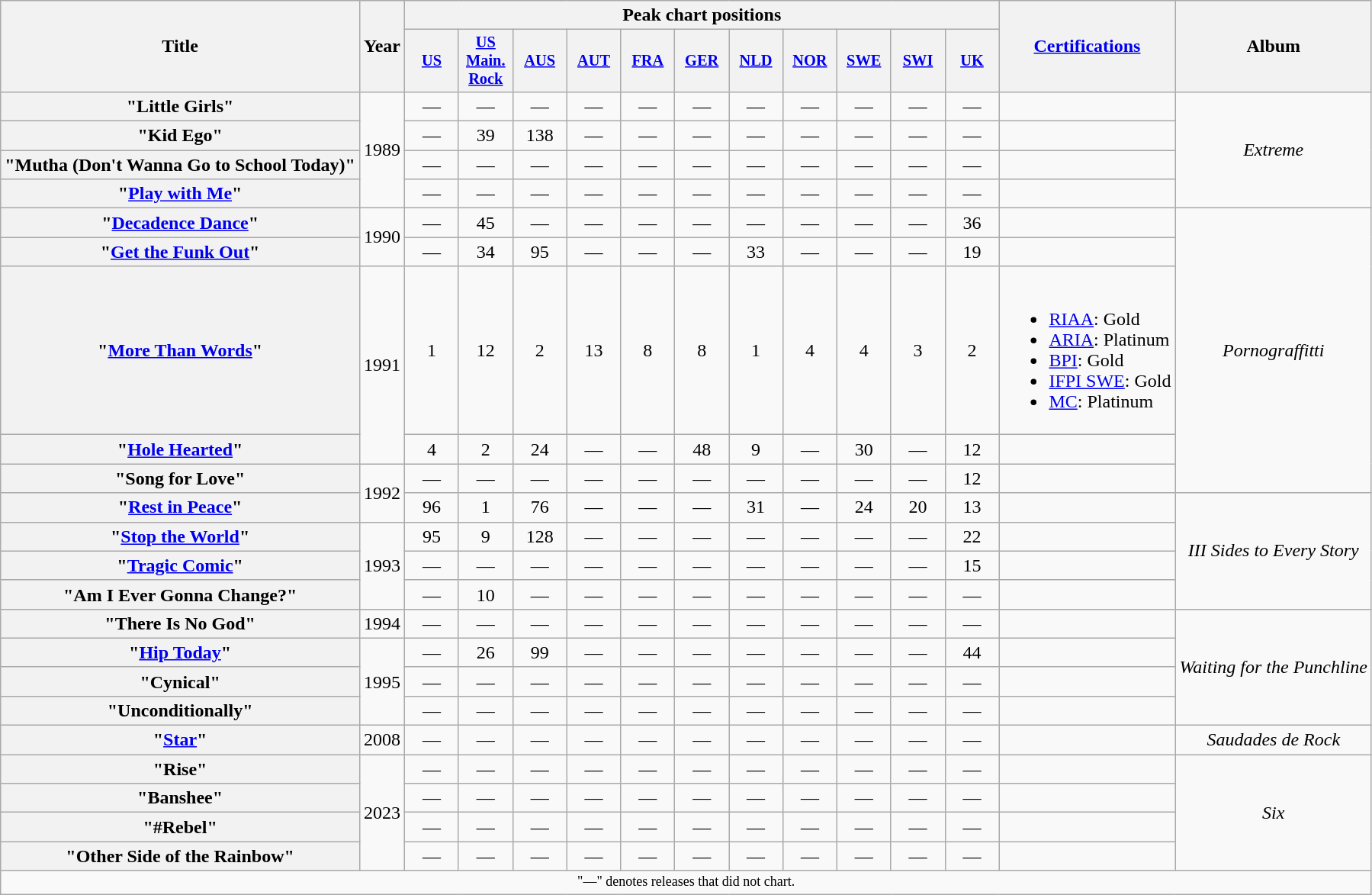<table class="wikitable plainrowheaders">
<tr>
<th rowspan="2">Title</th>
<th rowspan="2">Year</th>
<th colspan="11">Peak chart positions</th>
<th rowspan="2"><a href='#'>Certifications</a></th>
<th rowspan="2">Album</th>
</tr>
<tr>
<th style="width:3em;font-size:85%"><a href='#'>US</a><br></th>
<th style="width:3em;font-size:85%"><a href='#'>US Main. Rock</a><br></th>
<th style="width:3em;font-size:85%"><a href='#'>AUS</a><br></th>
<th style="width:3em;font-size:85%"><a href='#'>AUT</a><br></th>
<th style="width:3em;font-size:85%"><a href='#'>FRA</a><br></th>
<th style="width:3em;font-size:85%"><a href='#'>GER</a><br></th>
<th style="width:3em;font-size:85%"><a href='#'>NLD</a><br></th>
<th style="width:3em;font-size:85%"><a href='#'>NOR</a><br></th>
<th style="width:3em;font-size:85%"><a href='#'>SWE</a><br></th>
<th style="width:3em;font-size:85%"><a href='#'>SWI</a><br></th>
<th style="width:3em;font-size:85%"><a href='#'>UK</a><br></th>
</tr>
<tr>
<th scope="row">"Little Girls"</th>
<td rowspan="4" align="center">1989</td>
<td align="center">—</td>
<td align="center">—</td>
<td align="center">—</td>
<td align="center">—</td>
<td align="center">—</td>
<td align="center">—</td>
<td align="center">—</td>
<td align="center">—</td>
<td align="center">—</td>
<td align="center">—</td>
<td align="center">—</td>
<td></td>
<td rowspan="4" align="center"><em>Extreme</em></td>
</tr>
<tr>
<th scope="row">"Kid Ego"</th>
<td align="center">—</td>
<td align="center">39</td>
<td align="center">138</td>
<td align="center">—</td>
<td align="center">—</td>
<td align="center">—</td>
<td align="center">—</td>
<td align="center">—</td>
<td align="center">—</td>
<td align="center">—</td>
<td align="center">—</td>
<td></td>
</tr>
<tr>
<th scope="row">"Mutha (Don't Wanna Go to School Today)"</th>
<td align="center">—</td>
<td align="center">—</td>
<td align="center">—</td>
<td align="center">—</td>
<td align="center">—</td>
<td align="center">—</td>
<td align="center">—</td>
<td align="center">—</td>
<td align="center">—</td>
<td align="center">—</td>
<td align="center">—</td>
<td></td>
</tr>
<tr>
<th scope="row">"<a href='#'>Play with Me</a>"</th>
<td align="center">—</td>
<td align="center">—</td>
<td align="center">—</td>
<td align="center">—</td>
<td align="center">—</td>
<td align="center">—</td>
<td align="center">—</td>
<td align="center">—</td>
<td align="center">—</td>
<td align="center">—</td>
<td align="center">—</td>
<td></td>
</tr>
<tr>
<th scope="row">"<a href='#'>Decadence Dance</a>"</th>
<td rowspan="2" align="center">1990</td>
<td align="center">—</td>
<td align="center">45</td>
<td align="center">—</td>
<td align="center">—</td>
<td align="center">—</td>
<td align="center">—</td>
<td align="center">—</td>
<td align="center">—</td>
<td align="center">—</td>
<td align="center">—</td>
<td align="center">36</td>
<td></td>
<td rowspan="5" align="center"><em>Pornograffitti</em></td>
</tr>
<tr>
<th scope="row">"<a href='#'>Get the Funk Out</a>"</th>
<td align="center">—</td>
<td align="center">34</td>
<td align="center">95</td>
<td align="center">—</td>
<td align="center">—</td>
<td align="center">—</td>
<td align="center">33</td>
<td align="center">—</td>
<td align="center">—</td>
<td align="center">—</td>
<td align="center">19</td>
<td></td>
</tr>
<tr>
<th scope="row">"<a href='#'>More Than Words</a>"</th>
<td rowspan="2" align="center">1991</td>
<td align="center">1</td>
<td align="center">12</td>
<td align="center">2</td>
<td align="center">13</td>
<td align="center">8</td>
<td align="center">8</td>
<td align="center">1</td>
<td align="center">4</td>
<td align="center">4</td>
<td align="center">3</td>
<td align="center">2</td>
<td><br><ul><li><a href='#'>RIAA</a>: Gold</li><li><a href='#'>ARIA</a>: Platinum</li><li><a href='#'>BPI</a>: Gold</li><li><a href='#'>IFPI SWE</a>: Gold</li><li><a href='#'>MC</a>: Platinum</li></ul></td>
</tr>
<tr>
<th scope="row">"<a href='#'>Hole Hearted</a>"</th>
<td align="center">4</td>
<td align="center">2</td>
<td align="center">24</td>
<td align="center">—</td>
<td align="center">—</td>
<td align="center">48</td>
<td align="center">9</td>
<td align="center">—</td>
<td align="center">30</td>
<td align="center">—</td>
<td align="center">12</td>
<td></td>
</tr>
<tr>
<th scope="row">"Song for Love"</th>
<td rowspan="2" align="center">1992</td>
<td align="center">—</td>
<td align="center">—</td>
<td align="center">—</td>
<td align="center">—</td>
<td align="center">—</td>
<td align="center">—</td>
<td align="center">—</td>
<td align="center">—</td>
<td align="center">—</td>
<td align="center">—</td>
<td align="center">12</td>
<td></td>
</tr>
<tr>
<th scope="row">"<a href='#'>Rest in Peace</a>"</th>
<td align="center">96</td>
<td align="center">1</td>
<td align="center">76</td>
<td align="center">—</td>
<td align="center">—</td>
<td align="center">—</td>
<td align="center">31</td>
<td align="center">—</td>
<td align="center">24</td>
<td align="center">20</td>
<td align="center">13</td>
<td></td>
<td rowspan="4" align="center"><em>III Sides to Every Story</em></td>
</tr>
<tr>
<th scope="row">"<a href='#'>Stop the World</a>"</th>
<td rowspan="3" align="center">1993</td>
<td align="center">95</td>
<td align="center">9</td>
<td align="center">128</td>
<td align="center">—</td>
<td align="center">—</td>
<td align="center">—</td>
<td align="center">—</td>
<td align="center">—</td>
<td align="center">—</td>
<td align="center">—</td>
<td align="center">22</td>
<td></td>
</tr>
<tr>
<th scope="row">"<a href='#'>Tragic Comic</a>"</th>
<td align="center">—</td>
<td align="center">—</td>
<td align="center">—</td>
<td align="center">—</td>
<td align="center">—</td>
<td align="center">—</td>
<td align="center">—</td>
<td align="center">—</td>
<td align="center">—</td>
<td align="center">—</td>
<td align="center">15</td>
<td></td>
</tr>
<tr>
<th scope="row">"Am I Ever Gonna Change?"</th>
<td align="center">—</td>
<td align="center">10</td>
<td align="center">—</td>
<td align="center">—</td>
<td align="center">—</td>
<td align="center">—</td>
<td align="center">—</td>
<td align="center">—</td>
<td align="center">—</td>
<td align="center">—</td>
<td align="center">—</td>
<td></td>
</tr>
<tr>
<th scope="row">"There Is No God"</th>
<td align="center">1994</td>
<td align="center">—</td>
<td align="center">—</td>
<td align="center">—</td>
<td align="center">—</td>
<td align="center">—</td>
<td align="center">—</td>
<td align="center">—</td>
<td align="center">—</td>
<td align="center">—</td>
<td align="center">—</td>
<td align="center">—</td>
<td></td>
<td rowspan="4" align="center"><em>Waiting for the Punchline</em></td>
</tr>
<tr>
<th scope="row">"<a href='#'>Hip Today</a>"</th>
<td rowspan="3" align="center">1995</td>
<td align="center">—</td>
<td align="center">26</td>
<td align="center">99</td>
<td align="center">—</td>
<td align="center">—</td>
<td align="center">—</td>
<td align="center">—</td>
<td align="center">—</td>
<td align="center">—</td>
<td align="center">—</td>
<td align="center">44</td>
<td></td>
</tr>
<tr>
<th scope="row">"Cynical"</th>
<td align="center">—</td>
<td align="center">—</td>
<td align="center">—</td>
<td align="center">—</td>
<td align="center">—</td>
<td align="center">—</td>
<td align="center">—</td>
<td align="center">—</td>
<td align="center">—</td>
<td align="center">—</td>
<td align="center">—</td>
<td></td>
</tr>
<tr>
<th scope="row">"Unconditionally"</th>
<td align="center">—</td>
<td align="center">—</td>
<td align="center">—</td>
<td align="center">—</td>
<td align="center">—</td>
<td align="center">—</td>
<td align="center">—</td>
<td align="center">—</td>
<td align="center">—</td>
<td align="center">—</td>
<td align="center">—</td>
<td></td>
</tr>
<tr>
<th scope="row">"<a href='#'>Star</a>"</th>
<td align="center">2008</td>
<td align="center">—</td>
<td align="center">—</td>
<td align="center">—</td>
<td align="center">—</td>
<td align="center">—</td>
<td align="center">—</td>
<td align="center">—</td>
<td align="center">—</td>
<td align="center">—</td>
<td align="center">—</td>
<td align="center">—</td>
<td></td>
<td align="center"><em>Saudades de Rock</em></td>
</tr>
<tr>
<th scope="row">"Rise"</th>
<td rowspan="4" align="center">2023</td>
<td align="center">—</td>
<td align="center">—</td>
<td align="center">—</td>
<td align="center">—</td>
<td align="center">—</td>
<td align="center">—</td>
<td align="center">—</td>
<td align="center">—</td>
<td align="center">—</td>
<td align="center">—</td>
<td align="center">—</td>
<td></td>
<td rowspan="4" align="center"><em>Six</em></td>
</tr>
<tr>
<th scope="row">"Banshee"</th>
<td align="center">—</td>
<td align="center">—</td>
<td align="center">—</td>
<td align="center">—</td>
<td align="center">—</td>
<td align="center">—</td>
<td align="center">—</td>
<td align="center">—</td>
<td align="center">—</td>
<td align="center">—</td>
<td align="center">—</td>
<td></td>
</tr>
<tr>
<th scope="row">"#Rebel"</th>
<td align="center">—</td>
<td align="center">—</td>
<td align="center">—</td>
<td align="center">—</td>
<td align="center">—</td>
<td align="center">—</td>
<td align="center">—</td>
<td align="center">—</td>
<td align="center">—</td>
<td align="center">—</td>
<td align="center">—</td>
<td></td>
</tr>
<tr>
<th scope="row">"Other Side of the Rainbow"</th>
<td align="center">—</td>
<td align="center">—</td>
<td align="center">—</td>
<td align="center">—</td>
<td align="center">—</td>
<td align="center">—</td>
<td align="center">—</td>
<td align="center">—</td>
<td align="center">—</td>
<td align="center">—</td>
<td align="center">—</td>
<td></td>
</tr>
<tr>
<td colspan="15" align="center" style="font-size: 9pt">"—" denotes releases that did not chart.</td>
</tr>
</table>
